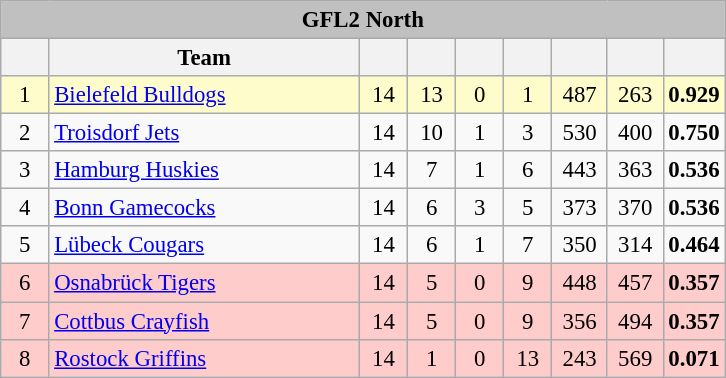<table class="wikitable" style="font-size: 95%;">
<tr>
<th colspan="10" style="background:silver">GFL2 North</th>
</tr>
<tr>
<th width="25"></th>
<th style="width:200px;">Team</th>
<th width="25"></th>
<th width="25"></th>
<th width="25"></th>
<th width="25"></th>
<th width="30"></th>
<th width="30"></th>
<th width="30"></th>
</tr>
<tr style="background:#fffccc" align=center>
<td>1</td>
<td align=left><a href='#'>Bielefeld Bulldogs</a></td>
<td>14</td>
<td>13</td>
<td>0</td>
<td>1</td>
<td>487</td>
<td>263</td>
<td><strong>0.929</strong></td>
</tr>
<tr align=center>
<td>2</td>
<td align=left><a href='#'>Troisdorf Jets</a></td>
<td>14</td>
<td>10</td>
<td>1</td>
<td>3</td>
<td>530</td>
<td>400</td>
<td><strong>0.750</strong></td>
</tr>
<tr align=center>
<td>3</td>
<td align=left><a href='#'>Hamburg Huskies</a></td>
<td>14</td>
<td>7</td>
<td>1</td>
<td>6</td>
<td>443</td>
<td>363</td>
<td><strong>0.536</strong></td>
</tr>
<tr align=center>
<td>4</td>
<td align=left><a href='#'>Bonn Gamecocks</a></td>
<td>14</td>
<td>6</td>
<td>3</td>
<td>5</td>
<td>373</td>
<td>370</td>
<td><strong>0.536</strong></td>
</tr>
<tr align=center>
<td>5</td>
<td align=left><a href='#'>Lübeck Cougars</a></td>
<td>14</td>
<td>6</td>
<td>1</td>
<td>7</td>
<td>350</td>
<td>314</td>
<td><strong>0.464</strong></td>
</tr>
<tr style="background:#ffcccc" align=center>
<td>6</td>
<td align=left><a href='#'>Osnabrück Tigers</a></td>
<td>14</td>
<td>5</td>
<td>0</td>
<td>9</td>
<td>448</td>
<td>457</td>
<td><strong>0.357</strong></td>
</tr>
<tr style="background:#ffcccc" align=center>
<td>7</td>
<td align=left><a href='#'>Cottbus Crayfish</a></td>
<td>14</td>
<td>5</td>
<td>0</td>
<td>9</td>
<td>356</td>
<td>494</td>
<td><strong>0.357</strong></td>
</tr>
<tr style="background:#ffcccc" align=center>
<td>8</td>
<td align=left><a href='#'>Rostock Griffins</a></td>
<td>14</td>
<td>1</td>
<td>0</td>
<td>13</td>
<td>243</td>
<td>569</td>
<td><strong>0.071</strong></td>
</tr>
</table>
